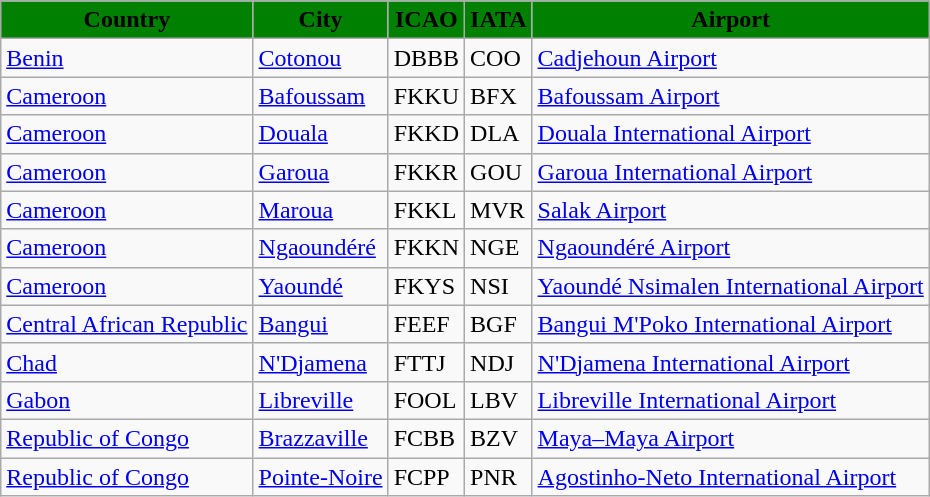<table class="wikitable" style="margin: 1em auto;">
<tr>
<td align="center" style="background: green;"><span><strong>Country</strong></span></td>
<td align="center" style="background: green;"><span><strong>City</strong></span></td>
<td align="center" style="background: green;"><span><strong>ICAO</strong></span></td>
<td align="center" style="background: green;"><span><strong>IATA</strong></span></td>
<td align="center" style="background: green;"><span><strong>Airport</strong></span></td>
</tr>
<tr>
<td><a href='#'>Benin</a></td>
<td><a href='#'>Cotonou</a></td>
<td>DBBB</td>
<td>COO</td>
<td><a href='#'>Cadjehoun Airport</a></td>
</tr>
<tr>
<td><a href='#'>Cameroon</a></td>
<td><a href='#'>Bafoussam</a></td>
<td>FKKU</td>
<td>BFX</td>
<td><a href='#'>Bafoussam Airport</a></td>
</tr>
<tr>
<td><a href='#'>Cameroon</a></td>
<td><a href='#'>Douala</a></td>
<td>FKKD</td>
<td>DLA</td>
<td><a href='#'>Douala International Airport</a></td>
</tr>
<tr>
<td><a href='#'>Cameroon</a></td>
<td><a href='#'>Garoua</a></td>
<td>FKKR</td>
<td>GOU</td>
<td><a href='#'>Garoua International Airport</a></td>
</tr>
<tr>
<td><a href='#'>Cameroon</a></td>
<td><a href='#'>Maroua</a></td>
<td>FKKL</td>
<td>MVR</td>
<td><a href='#'>Salak Airport</a></td>
</tr>
<tr>
<td><a href='#'>Cameroon</a></td>
<td><a href='#'>Ngaoundéré</a></td>
<td>FKKN</td>
<td>NGE</td>
<td><a href='#'>Ngaoundéré Airport</a></td>
</tr>
<tr>
<td><a href='#'>Cameroon</a></td>
<td><a href='#'>Yaoundé</a></td>
<td>FKYS</td>
<td>NSI</td>
<td><a href='#'>Yaoundé Nsimalen International Airport</a></td>
</tr>
<tr>
<td><a href='#'>Central African Republic</a></td>
<td><a href='#'>Bangui</a></td>
<td>FEEF</td>
<td>BGF</td>
<td><a href='#'>Bangui M'Poko International Airport</a></td>
</tr>
<tr>
<td><a href='#'>Chad</a></td>
<td><a href='#'>N'Djamena</a></td>
<td>FTTJ</td>
<td>NDJ</td>
<td><a href='#'>N'Djamena International Airport</a></td>
</tr>
<tr>
<td><a href='#'>Gabon</a></td>
<td><a href='#'>Libreville</a></td>
<td>FOOL</td>
<td>LBV</td>
<td><a href='#'>Libreville International Airport</a></td>
</tr>
<tr>
<td><a href='#'>Republic of Congo</a></td>
<td><a href='#'>Brazzaville</a></td>
<td>FCBB</td>
<td>BZV</td>
<td><a href='#'>Maya–Maya Airport</a></td>
</tr>
<tr>
<td><a href='#'>Republic of Congo</a></td>
<td><a href='#'>Pointe-Noire</a></td>
<td>FCPP</td>
<td>PNR</td>
<td><a href='#'>Agostinho-Neto International Airport</a></td>
</tr>
</table>
